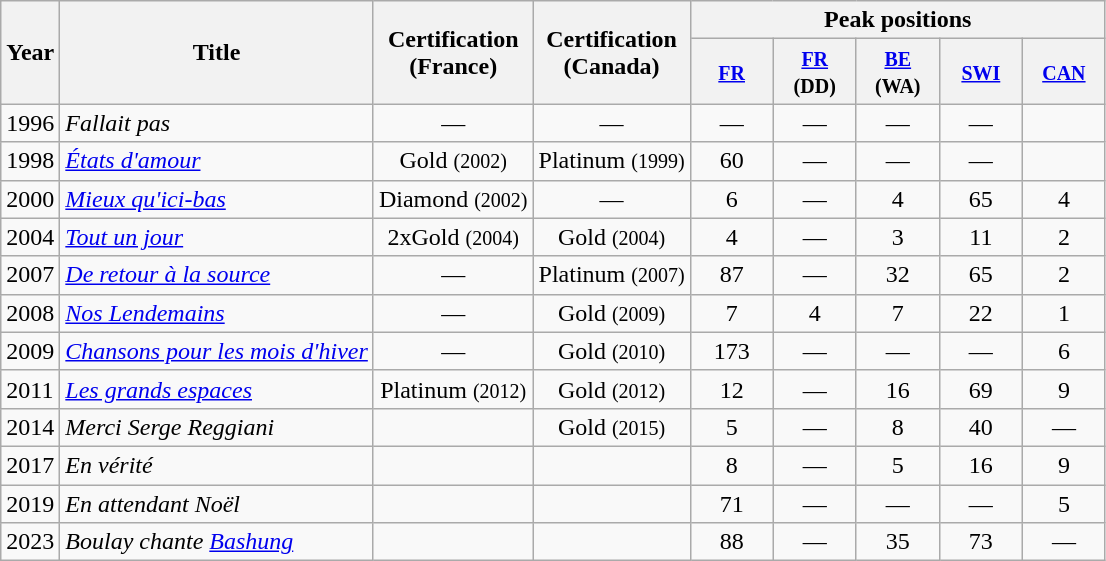<table class="wikitable sortable" style="text-align:center">
<tr>
<th rowspan="2">Year</th>
<th rowspan="2">Title</th>
<th rowspan="2">Certification <br>(France)<br></th>
<th rowspan="2">Certification <br>(Canada)</th>
<th colspan="5">Peak positions</th>
</tr>
<tr>
<th style="width:3em"><small><a href='#'>FR</a><br></small></th>
<th style="width:3em"><small><a href='#'>FR</a> (DD)</small></th>
<th style="width:3em"><small><a href='#'>BE</a> (WA)</small><br></th>
<th style="width:3em"><small><a href='#'>SWI</a></small></th>
<th style="width:3em"><small><a href='#'>CAN</a><br></small></th>
</tr>
<tr>
<td style="text-align:left">1996</td>
<td style="text-align:left"><em>Fallait pas</em></td>
<td>—</td>
<td>—</td>
<td>—</td>
<td>—</td>
<td>—</td>
<td>—</td>
<td></td>
</tr>
<tr>
<td style="text-align:left">1998</td>
<td style="text-align:left"><em><a href='#'>États d'amour</a></em></td>
<td>Gold <small>(2002)</small></td>
<td>Platinum <small>(1999)</small></td>
<td>60</td>
<td>—</td>
<td>—</td>
<td>—</td>
<td></td>
</tr>
<tr>
<td style="text-align:left">2000</td>
<td style="text-align:left"><em><a href='#'>Mieux qu'ici-bas</a></em></td>
<td>Diamond <small>(2002)</small></td>
<td>—</td>
<td>6</td>
<td>—</td>
<td>4</td>
<td>65</td>
<td>4</td>
</tr>
<tr>
<td style="text-align:left">2004</td>
<td style="text-align:left"><em><a href='#'>Tout un jour</a></em></td>
<td>2xGold <small>(2004)</small></td>
<td>Gold <small>(2004)</small></td>
<td>4</td>
<td>—</td>
<td>3</td>
<td>11</td>
<td>2</td>
</tr>
<tr>
<td style="text-align:left">2007</td>
<td style="text-align:left"><em><a href='#'>De retour à la source</a></em></td>
<td>—</td>
<td>Platinum <small>(2007)</small></td>
<td>87</td>
<td>—</td>
<td>32</td>
<td>65</td>
<td>2</td>
</tr>
<tr>
<td style="text-align:left">2008</td>
<td style="text-align:left"><em><a href='#'>Nos Lendemains</a></em></td>
<td>—</td>
<td>Gold <small>(2009)</small></td>
<td>7</td>
<td>4</td>
<td>7</td>
<td>22</td>
<td>1</td>
</tr>
<tr>
<td style="text-align:left">2009</td>
<td style="text-align:left"><em><a href='#'>Chansons pour les mois d'hiver</a></em></td>
<td>—</td>
<td>Gold <small>(2010)</small></td>
<td>173</td>
<td>—</td>
<td>—</td>
<td>—</td>
<td>6</td>
</tr>
<tr>
<td style="text-align:left">2011</td>
<td style="text-align:left"><em><a href='#'>Les grands espaces</a></em></td>
<td>Platinum <small>(2012)</small></td>
<td>Gold <small>(2012)</small></td>
<td>12</td>
<td>—</td>
<td>16</td>
<td>69</td>
<td>9</td>
</tr>
<tr>
<td style="text-align:left">2014</td>
<td style="text-align:left"><em>Merci Serge Reggiani</em></td>
<td></td>
<td>Gold <small>(2015)</small></td>
<td>5</td>
<td>—</td>
<td>8</td>
<td>40</td>
<td>—</td>
</tr>
<tr>
<td style="text-align:left">2017</td>
<td style="text-align:left"><em>En vérité</em></td>
<td></td>
<td></td>
<td>8<br></td>
<td>—</td>
<td>5</td>
<td>16</td>
<td>9<br></td>
</tr>
<tr>
<td style="text-align:left">2019</td>
<td style="text-align:left"><em>En attendant Noël</em></td>
<td></td>
<td></td>
<td>71<br></td>
<td>—</td>
<td>—</td>
<td>—</td>
<td>5<br></td>
</tr>
<tr>
<td style="text-align:left">2023</td>
<td style="text-align:left"><em>Boulay chante <a href='#'>Bashung</a></em></td>
<td></td>
<td></td>
<td>88<br></td>
<td>—</td>
<td>35</td>
<td>73</td>
<td>—</td>
</tr>
</table>
